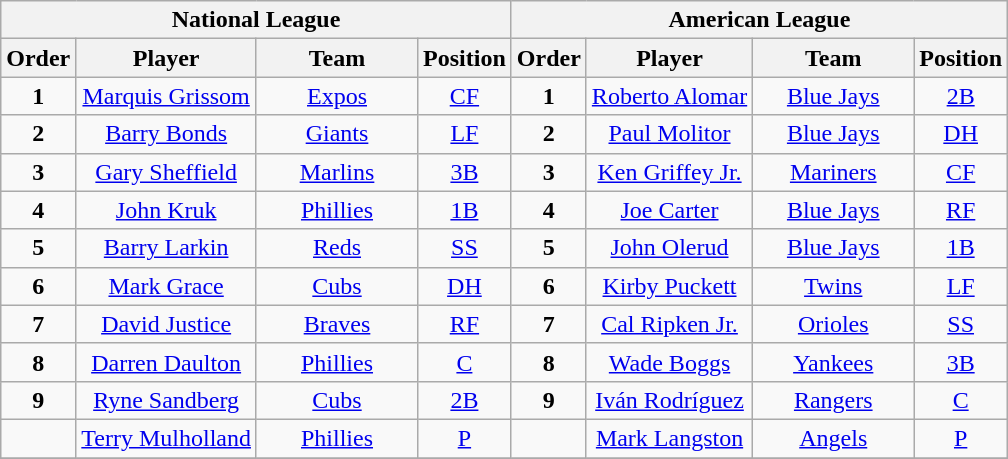<table class="wikitable" style="font-size: 100%; text-align:center;">
<tr>
<th colspan="4">National League</th>
<th colspan="4">American League</th>
</tr>
<tr>
<th>Order</th>
<th>Player</th>
<th width="100">Team</th>
<th>Position</th>
<th>Order</th>
<th>Player</th>
<th width="100">Team</th>
<th>Position</th>
</tr>
<tr>
<td><strong>1</strong></td>
<td><a href='#'>Marquis Grissom</a></td>
<td><a href='#'>Expos</a></td>
<td><a href='#'>CF</a></td>
<td><strong>1</strong></td>
<td><a href='#'>Roberto Alomar</a></td>
<td><a href='#'>Blue Jays</a></td>
<td><a href='#'>2B</a></td>
</tr>
<tr>
<td><strong>2</strong></td>
<td><a href='#'>Barry Bonds</a></td>
<td><a href='#'>Giants</a></td>
<td><a href='#'>LF</a></td>
<td><strong>2</strong></td>
<td><a href='#'>Paul Molitor</a></td>
<td><a href='#'>Blue Jays</a></td>
<td><a href='#'>DH</a></td>
</tr>
<tr>
<td><strong>3</strong></td>
<td><a href='#'>Gary Sheffield</a></td>
<td><a href='#'>Marlins</a></td>
<td><a href='#'>3B</a></td>
<td><strong>3</strong></td>
<td><a href='#'>Ken Griffey Jr.</a></td>
<td><a href='#'>Mariners</a></td>
<td><a href='#'>CF</a></td>
</tr>
<tr>
<td><strong>4</strong></td>
<td><a href='#'>John Kruk</a></td>
<td><a href='#'>Phillies</a></td>
<td><a href='#'>1B</a></td>
<td><strong>4</strong></td>
<td><a href='#'>Joe Carter</a></td>
<td><a href='#'>Blue Jays</a></td>
<td><a href='#'>RF</a></td>
</tr>
<tr>
<td><strong>5</strong></td>
<td><a href='#'>Barry Larkin</a></td>
<td><a href='#'>Reds</a></td>
<td><a href='#'>SS</a></td>
<td><strong>5</strong></td>
<td><a href='#'>John Olerud</a></td>
<td><a href='#'>Blue Jays</a></td>
<td><a href='#'>1B</a></td>
</tr>
<tr>
<td><strong>6</strong></td>
<td><a href='#'>Mark Grace</a></td>
<td><a href='#'>Cubs</a></td>
<td><a href='#'>DH</a></td>
<td><strong>6</strong></td>
<td><a href='#'>Kirby Puckett</a></td>
<td><a href='#'>Twins</a></td>
<td><a href='#'>LF</a></td>
</tr>
<tr>
<td><strong>7</strong></td>
<td><a href='#'>David Justice</a></td>
<td><a href='#'>Braves</a></td>
<td><a href='#'>RF</a></td>
<td><strong>7</strong></td>
<td><a href='#'>Cal Ripken Jr.</a></td>
<td><a href='#'>Orioles</a></td>
<td><a href='#'>SS</a></td>
</tr>
<tr>
<td><strong>8</strong></td>
<td><a href='#'>Darren Daulton</a></td>
<td><a href='#'>Phillies</a></td>
<td><a href='#'>C</a></td>
<td><strong>8</strong></td>
<td><a href='#'>Wade Boggs</a></td>
<td><a href='#'>Yankees</a></td>
<td><a href='#'>3B</a></td>
</tr>
<tr>
<td><strong>9</strong></td>
<td><a href='#'>Ryne Sandberg</a></td>
<td><a href='#'>Cubs</a></td>
<td><a href='#'>2B</a></td>
<td><strong>9</strong></td>
<td><a href='#'>Iván Rodríguez</a></td>
<td><a href='#'>Rangers</a></td>
<td><a href='#'>C</a></td>
</tr>
<tr>
<td></td>
<td><a href='#'>Terry Mulholland</a></td>
<td><a href='#'>Phillies</a></td>
<td><a href='#'>P</a></td>
<td></td>
<td><a href='#'>Mark Langston</a></td>
<td><a href='#'>Angels</a></td>
<td><a href='#'>P</a></td>
</tr>
<tr>
</tr>
</table>
